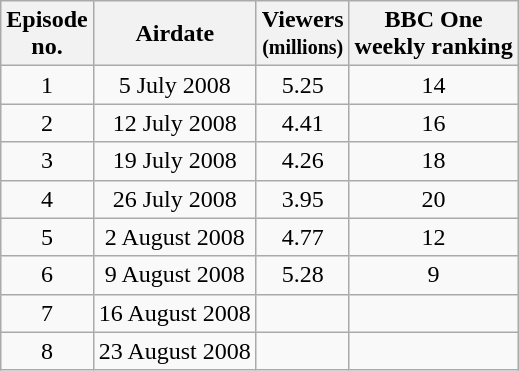<table class="wikitable" style="text-align:center;">
<tr>
<th>Episode<br>no.</th>
<th>Airdate</th>
<th>Viewers<br><small>(millions)</small></th>
<th>BBC One<br>weekly ranking</th>
</tr>
<tr>
<td>1</td>
<td>5 July 2008</td>
<td>5.25</td>
<td>14</td>
</tr>
<tr>
<td>2</td>
<td>12 July 2008</td>
<td>4.41</td>
<td>16</td>
</tr>
<tr>
<td>3</td>
<td>19 July 2008</td>
<td>4.26</td>
<td>18</td>
</tr>
<tr>
<td>4</td>
<td>26 July 2008</td>
<td>3.95</td>
<td>20</td>
</tr>
<tr>
<td>5</td>
<td>2 August 2008</td>
<td>4.77</td>
<td>12</td>
</tr>
<tr>
<td>6</td>
<td>9 August 2008</td>
<td>5.28</td>
<td>9</td>
</tr>
<tr>
<td>7</td>
<td>16 August 2008</td>
<td></td>
<td></td>
</tr>
<tr>
<td>8</td>
<td>23 August 2008</td>
<td></td>
<td></td>
</tr>
</table>
